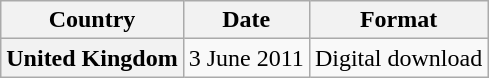<table class="wikitable plainrowheaders">
<tr>
<th>Country</th>
<th>Date</th>
<th>Format</th>
</tr>
<tr>
<th scope="row">United Kingdom</th>
<td>3 June 2011</td>
<td>Digital download</td>
</tr>
</table>
